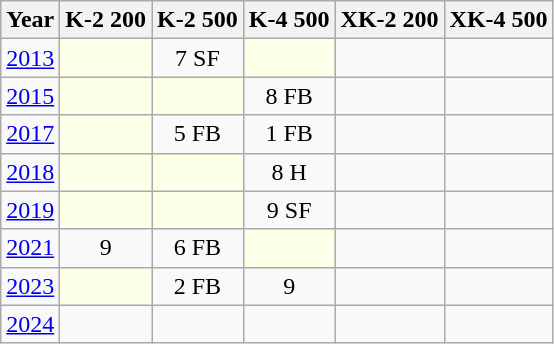<table class="wikitable" style="text-align:center;">
<tr>
<th>Year</th>
<th>K-2 200</th>
<th>K-2 500</th>
<th>K-4 500</th>
<th>XK-2 200</th>
<th>XK-4 500</th>
</tr>
<tr>
<td><a href='#'>2013</a></td>
<td style="background:#fdffe7"></td>
<td>7 SF</td>
<td style="background:#fdffe7"></td>
<td></td>
<td></td>
</tr>
<tr>
<td><a href='#'>2015</a></td>
<td style="background:#fdffe7"></td>
<td style="background:#fdffe7"></td>
<td>8 FB</td>
<td></td>
<td></td>
</tr>
<tr>
<td><a href='#'>2017</a></td>
<td style="background:#fdffe7"></td>
<td>5 FB</td>
<td>1 FB</td>
<td></td>
<td></td>
</tr>
<tr>
<td><a href='#'>2018</a></td>
<td style="background:#fdffe7"></td>
<td style="background:#fdffe7"></td>
<td>8 H</td>
<td></td>
<td></td>
</tr>
<tr>
<td><a href='#'>2019</a></td>
<td style="background:#fdffe7"></td>
<td style="background:#fdffe7"></td>
<td>9 SF</td>
<td></td>
<td></td>
</tr>
<tr>
<td><a href='#'>2021</a></td>
<td>9</td>
<td>6 FB</td>
<td style="background:#fdffe7"></td>
<td></td>
<td></td>
</tr>
<tr>
<td><a href='#'>2023</a></td>
<td style="background:#fdffe7"></td>
<td>2 FB</td>
<td>9</td>
<td></td>
<td></td>
</tr>
<tr>
<td><a href='#'>2024</a></td>
<td></td>
<td></td>
<td></td>
<td></td>
<td></td>
</tr>
</table>
